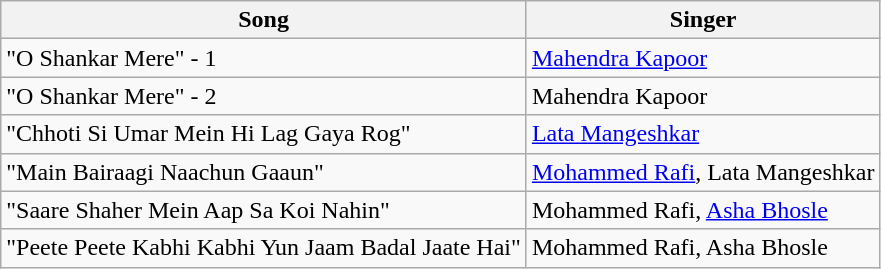<table class="wikitable">
<tr>
<th>Song</th>
<th>Singer</th>
</tr>
<tr>
<td>"O Shankar Mere" - 1</td>
<td><a href='#'>Mahendra Kapoor</a></td>
</tr>
<tr>
<td>"O Shankar Mere" - 2</td>
<td>Mahendra Kapoor</td>
</tr>
<tr>
<td>"Chhoti Si Umar Mein Hi Lag Gaya Rog"</td>
<td><a href='#'>Lata Mangeshkar</a></td>
</tr>
<tr>
<td>"Main Bairaagi Naachun Gaaun"</td>
<td><a href='#'>Mohammed Rafi</a>, Lata Mangeshkar</td>
</tr>
<tr>
<td>"Saare Shaher Mein Aap Sa Koi Nahin"</td>
<td>Mohammed Rafi, <a href='#'>Asha Bhosle</a></td>
</tr>
<tr>
<td>"Peete Peete Kabhi Kabhi Yun Jaam Badal Jaate Hai"</td>
<td>Mohammed Rafi, Asha Bhosle</td>
</tr>
</table>
